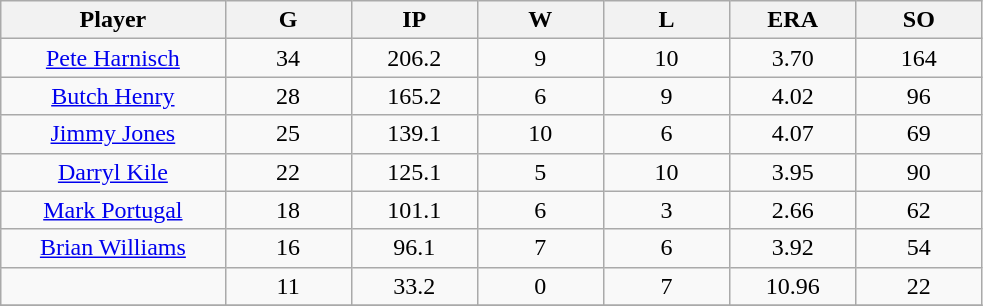<table class="wikitable sortable">
<tr>
<th bgcolor="#DDDDFF" width="16%">Player</th>
<th bgcolor="#DDDDFF" width="9%">G</th>
<th bgcolor="#DDDDFF" width="9%">IP</th>
<th bgcolor="#DDDDFF" width="9%">W</th>
<th bgcolor="#DDDDFF" width="9%">L</th>
<th bgcolor="#DDDDFF" width="9%">ERA</th>
<th bgcolor="#DDDDFF" width="9%">SO</th>
</tr>
<tr align="center">
<td><a href='#'>Pete Harnisch</a></td>
<td>34</td>
<td>206.2</td>
<td>9</td>
<td>10</td>
<td>3.70</td>
<td>164</td>
</tr>
<tr align=center>
<td><a href='#'>Butch Henry</a></td>
<td>28</td>
<td>165.2</td>
<td>6</td>
<td>9</td>
<td>4.02</td>
<td>96</td>
</tr>
<tr align=center>
<td><a href='#'>Jimmy Jones</a></td>
<td>25</td>
<td>139.1</td>
<td>10</td>
<td>6</td>
<td>4.07</td>
<td>69</td>
</tr>
<tr align=center>
<td><a href='#'>Darryl Kile</a></td>
<td>22</td>
<td>125.1</td>
<td>5</td>
<td>10</td>
<td>3.95</td>
<td>90</td>
</tr>
<tr align=center>
<td><a href='#'>Mark Portugal</a></td>
<td>18</td>
<td>101.1</td>
<td>6</td>
<td>3</td>
<td>2.66</td>
<td>62</td>
</tr>
<tr align=center>
<td><a href='#'>Brian Williams</a></td>
<td>16</td>
<td>96.1</td>
<td>7</td>
<td>6</td>
<td>3.92</td>
<td>54</td>
</tr>
<tr align=center>
<td></td>
<td>11</td>
<td>33.2</td>
<td>0</td>
<td>7</td>
<td>10.96</td>
<td>22</td>
</tr>
<tr align="center">
</tr>
</table>
